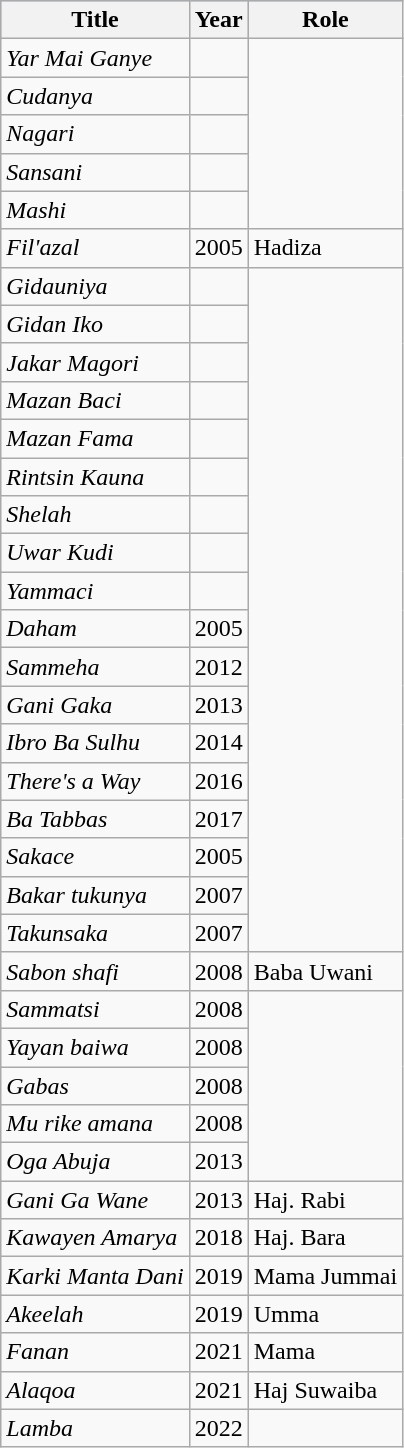<table class="wikitable sortable">
<tr style="background:#b0c4de; text-align:center;">
<th>Title</th>
<th>Year</th>
<th>Role</th>
</tr>
<tr>
<td><em>Yar Mai Ganye</em></td>
<td></td>
</tr>
<tr>
<td><em>Cudanya</em></td>
<td></td>
</tr>
<tr>
<td><em>Nagari</em></td>
<td></td>
</tr>
<tr>
<td><em>Sansani</em></td>
<td></td>
</tr>
<tr>
<td><em>Mashi</em></td>
<td></td>
</tr>
<tr>
<td><em>Fil'azal</em></td>
<td>2005</td>
<td>Hadiza</td>
</tr>
<tr>
<td><em>Gidauniya</em></td>
<td></td>
</tr>
<tr>
<td><em>Gidan Iko</em></td>
<td></td>
</tr>
<tr>
<td><em>Jakar Magori</em></td>
<td></td>
</tr>
<tr>
<td><em>Mazan Baci</em></td>
<td></td>
</tr>
<tr>
<td><em>Mazan Fama</em></td>
<td></td>
</tr>
<tr>
<td><em>Rintsin Kauna</em></td>
<td></td>
</tr>
<tr>
<td><em>Shelah</em></td>
<td></td>
</tr>
<tr>
<td><em>Uwar Kudi</em></td>
<td></td>
</tr>
<tr>
<td><em>Yammaci</em></td>
<td></td>
</tr>
<tr>
<td><em>Daham</em></td>
<td>2005</td>
</tr>
<tr>
<td><em>Sammeha</em></td>
<td>2012</td>
</tr>
<tr>
<td><em>Gani Gaka</em></td>
<td>2013</td>
</tr>
<tr>
<td><em>Ibro Ba Sulhu</em></td>
<td>2014</td>
</tr>
<tr>
<td><em>There's a Way</em></td>
<td>2016</td>
</tr>
<tr>
<td><em>Ba Tabbas</em></td>
<td>2017</td>
</tr>
<tr>
<td><em>Sakace</em></td>
<td>2005</td>
</tr>
<tr>
<td><em>Bakar tukunya</em></td>
<td>2007</td>
</tr>
<tr>
<td><em>Takunsaka</em></td>
<td>2007</td>
</tr>
<tr>
<td><em>Sabon shafi</em></td>
<td>2008</td>
<td>Baba Uwani</td>
</tr>
<tr>
<td><em>Sammatsi</em></td>
<td>2008</td>
</tr>
<tr>
<td><em>Yayan baiwa</em></td>
<td>2008</td>
</tr>
<tr>
<td><em>Gabas</em></td>
<td>2008</td>
</tr>
<tr>
<td><em>Mu rike amana</em></td>
<td>2008</td>
</tr>
<tr>
<td><em>Oga Abuja</em></td>
<td>2013</td>
</tr>
<tr>
<td><em>Gani Ga Wane</em></td>
<td>2013</td>
<td>Haj. Rabi</td>
</tr>
<tr>
<td><em>Kawayen Amarya</em></td>
<td>2018</td>
<td>Haj. Bara</td>
</tr>
<tr>
<td><em>Karki Manta Dani</em></td>
<td>2019</td>
<td>Mama Jummai</td>
</tr>
<tr>
<td><em>Akeelah</em></td>
<td>2019</td>
<td>Umma</td>
</tr>
<tr>
<td><em>Fanan</em></td>
<td>2021</td>
<td>Mama</td>
</tr>
<tr>
<td><em>Alaqoa</em></td>
<td>2021</td>
<td>Haj Suwaiba</td>
</tr>
<tr>
<td><em>Lamba</em></td>
<td>2022</td>
<td></td>
</tr>
</table>
